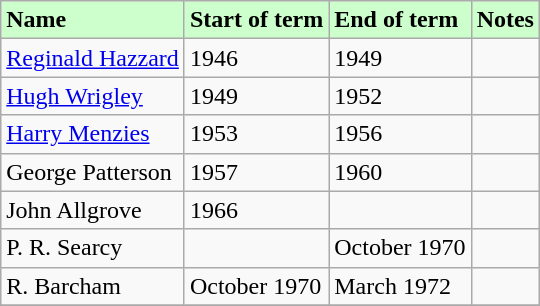<table border="1" class="wikitable">
<tr style="background-color:#cfc;">
<td><strong>Name</strong></td>
<td><strong>Start of term</strong></td>
<td><strong>End of term</strong></td>
<td><strong>Notes</strong></td>
</tr>
<tr>
<td><a href='#'>Reginald Hazzard</a></td>
<td>1946</td>
<td>1949</td>
<td></td>
</tr>
<tr>
<td><a href='#'>Hugh Wrigley</a></td>
<td>1949</td>
<td>1952</td>
<td></td>
</tr>
<tr>
<td><a href='#'>Harry Menzies</a></td>
<td>1953</td>
<td>1956</td>
<td></td>
</tr>
<tr>
<td>George Patterson</td>
<td>1957</td>
<td>1960</td>
<td></td>
</tr>
<tr>
<td>John Allgrove</td>
<td>1966</td>
<td></td>
<td></td>
</tr>
<tr>
<td>P. R. Searcy</td>
<td></td>
<td>October 1970</td>
<td></td>
</tr>
<tr>
<td>R. Barcham</td>
<td>October 1970</td>
<td>March 1972</td>
<td></td>
</tr>
<tr>
</tr>
</table>
